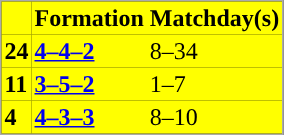<table class="toccolours" border="0" cellpadding="2" cellspacing="0" align="center" style="margin: 0.5em 0 1em 1em; background: #000000; border: 1px #aaaaaa solid;">
<tr bgcolor=#FFFF00>
<th></th>
<th>Formation</th>
<th>Matchday(s)</th>
</tr>
<tr bgcolor=#FFFF00>
<td><strong>24</strong></td>
<td><a href='#'><span><strong>4–4–2</strong></span></a></td>
<td>8–34</td>
</tr>
<tr bgcolor=#FFFF00>
<td><strong>11</strong></td>
<td><a href='#'><span><strong>3–5–2</strong></span></a></td>
<td>1–7</td>
</tr>
<tr bgcolor=#FFFF00>
<td><strong>4</strong></td>
<td><a href='#'><span><strong>4–3–3</strong></span></a></td>
<td>8–10</td>
</tr>
</table>
